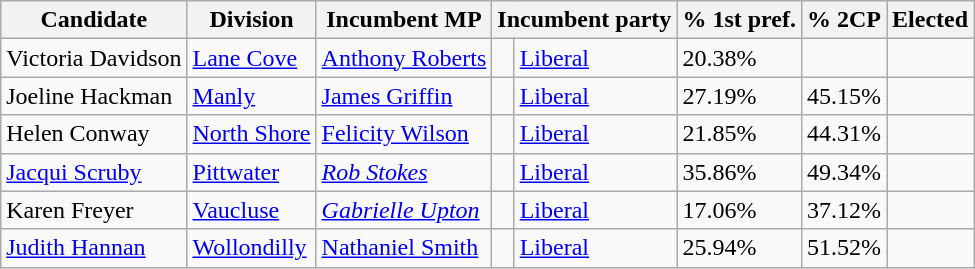<table class="wikitable sortable">
<tr>
<th>Candidate</th>
<th>Division</th>
<th>Incumbent MP</th>
<th colspan="2">Incumbent party</th>
<th>% 1st pref.</th>
<th>% 2CP</th>
<th>Elected</th>
</tr>
<tr>
<td>Victoria Davidson</td>
<td><a href='#'>Lane Cove</a></td>
<td><a href='#'>Anthony Roberts</a></td>
<td></td>
<td><a href='#'>Liberal</a></td>
<td>20.38%</td>
<td></td>
<td></td>
</tr>
<tr>
<td>Joeline Hackman</td>
<td><a href='#'>Manly</a></td>
<td><a href='#'>James Griffin</a></td>
<td></td>
<td><a href='#'>Liberal</a></td>
<td>27.19%</td>
<td>45.15%</td>
<td></td>
</tr>
<tr>
<td>Helen Conway</td>
<td><a href='#'>North Shore</a></td>
<td><a href='#'>Felicity Wilson</a></td>
<td></td>
<td><a href='#'>Liberal</a></td>
<td>21.85%</td>
<td>44.31%</td>
<td></td>
</tr>
<tr>
<td><a href='#'>Jacqui Scruby</a></td>
<td><a href='#'>Pittwater</a></td>
<td><em><a href='#'>Rob Stokes</a></em></td>
<td></td>
<td><a href='#'>Liberal</a></td>
<td>35.86%</td>
<td>49.34%</td>
<td></td>
</tr>
<tr>
<td>Karen Freyer</td>
<td><a href='#'>Vaucluse</a></td>
<td><em><a href='#'>Gabrielle Upton</a></em></td>
<td></td>
<td><a href='#'>Liberal</a></td>
<td>17.06%</td>
<td>37.12%</td>
<td></td>
</tr>
<tr>
<td><a href='#'>Judith Hannan</a></td>
<td><a href='#'>Wollondilly</a></td>
<td><a href='#'>Nathaniel Smith</a></td>
<td></td>
<td><a href='#'>Liberal</a></td>
<td>25.94%</td>
<td>51.52%</td>
<td></td>
</tr>
</table>
